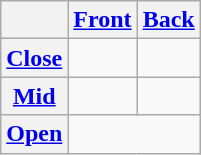<table class="wikitable">
<tr>
<th></th>
<th><a href='#'>Front</a></th>
<th><a href='#'>Back</a></th>
</tr>
<tr align="center">
<th><a href='#'>Close</a></th>
<td></td>
<td></td>
</tr>
<tr align="center">
<th><a href='#'>Mid</a></th>
<td></td>
<td></td>
</tr>
<tr align="center">
<th><a href='#'>Open</a></th>
<td colspan="2"></td>
</tr>
</table>
